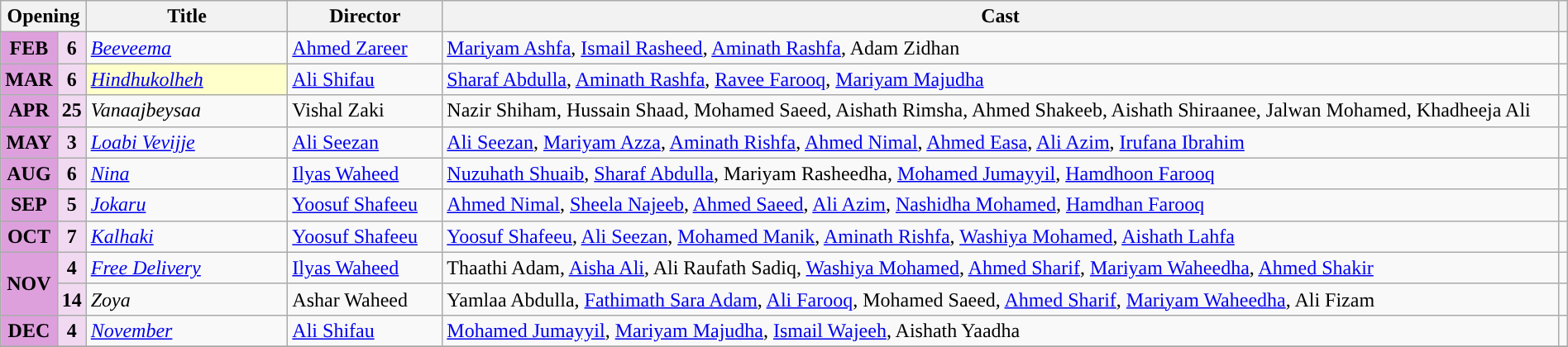<table class="wikitable plainrowheaders" width="100%">
<tr>
<th scope="col" colspan="2" width="4%">Opening</th>
<th scope="col" width="13%">Title</th>
<th scope="col" width="10%">Director</th>
<th scope="col" width="75%">Cast</th>
<th scope="col" width="2%"></th>
</tr>
<tr>
<td style="text-align:center; background:plum; textcolor:#000;"><strong>FEB</strong></td>
<td style="text-align:center; background:#f1daf1;"><strong>6</strong></td>
<td><em><a href='#'>Beeveema</a></em></td>
<td><a href='#'>Ahmed Zareer</a></td>
<td><a href='#'>Mariyam Ashfa</a>, <a href='#'>Ismail Rasheed</a>, <a href='#'>Aminath Rashfa</a>, Adam Zidhan</td>
<td style="text-align:center;"></td>
</tr>
<tr>
<td style="text-align:center; background:plum; textcolor:#000;"><strong>MAR</strong></td>
<td style="text-align:center; background:#f1daf1;"><strong>6</strong></td>
<td style="background:#ffc;"><em><a href='#'>Hindhukolheh</a></em> </td>
<td><a href='#'>Ali Shifau</a></td>
<td><a href='#'>Sharaf Abdulla</a>, <a href='#'>Aminath Rashfa</a>, <a href='#'>Ravee Farooq</a>, <a href='#'>Mariyam Majudha</a></td>
<td style="text-align:center;"></td>
</tr>
<tr>
<td style="text-align:center; background:plum; textcolor:#000;"><strong>APR</strong></td>
<td style="text-align:center; background:#f1daf1;"><strong>25</strong></td>
<td><em>Vanaajbeysaa</em></td>
<td>Vishal Zaki</td>
<td>Nazir Shiham, Hussain Shaad, Mohamed Saeed, Aishath Rimsha, Ahmed Shakeeb, Aishath Shiraanee, Jalwan Mohamed, Khadheeja Ali</td>
<td style="text-align:center;"></td>
</tr>
<tr>
<td style="text-align:center; background:plum; textcolor:#000;"><strong>MAY</strong></td>
<td style="text-align:center; background:#f1daf1;"><strong>3</strong></td>
<td><em><a href='#'>Loabi Vevijje</a></em></td>
<td><a href='#'>Ali Seezan</a></td>
<td><a href='#'>Ali Seezan</a>, <a href='#'>Mariyam Azza</a>, <a href='#'>Aminath Rishfa</a>, <a href='#'>Ahmed Nimal</a>, <a href='#'>Ahmed Easa</a>, <a href='#'>Ali Azim</a>, <a href='#'>Irufana Ibrahim</a></td>
<td style="text-align:center;"></td>
</tr>
<tr>
<td style="text-align:center; background:plum; textcolor:#000;"><strong>AUG</strong></td>
<td style="text-align:center; background:#f1daf1;"><strong>6</strong></td>
<td><em><a href='#'>Nina</a></em></td>
<td><a href='#'>Ilyas Waheed</a></td>
<td><a href='#'>Nuzuhath Shuaib</a>, <a href='#'>Sharaf Abdulla</a>, Mariyam Rasheedha, <a href='#'>Mohamed Jumayyil</a>, <a href='#'>Hamdhoon Farooq</a></td>
<td style="text-align:center;"></td>
</tr>
<tr>
<td style="text-align:center; background:plum; textcolor:#000;"><strong>SEP</strong></td>
<td style="text-align:center; background:#f1daf1;"><strong>5</strong></td>
<td><em><a href='#'>Jokaru</a></em></td>
<td><a href='#'>Yoosuf Shafeeu</a></td>
<td><a href='#'>Ahmed Nimal</a>, <a href='#'>Sheela Najeeb</a>, <a href='#'>Ahmed Saeed</a>, <a href='#'>Ali Azim</a>, <a href='#'>Nashidha Mohamed</a>, <a href='#'>Hamdhan Farooq</a></td>
<td style="text-align:center;"></td>
</tr>
<tr>
<td style="text-align:center; background:plum; textcolor:#000;"><strong>OCT</strong></td>
<td style="text-align:center; background:#f1daf1;"><strong>7</strong></td>
<td><em><a href='#'>Kalhaki</a></em></td>
<td><a href='#'>Yoosuf Shafeeu</a></td>
<td><a href='#'>Yoosuf Shafeeu</a>, <a href='#'>Ali Seezan</a>, <a href='#'>Mohamed Manik</a>, <a href='#'>Aminath Rishfa</a>, <a href='#'>Washiya Mohamed</a>, <a href='#'>Aishath Lahfa</a></td>
<td style="text-align:center;"></td>
</tr>
<tr>
<td style="text-align:center; background:plum; textcolor:#000;" rowspan="2"><strong>NOV</strong></td>
<td style="text-align:center; background:#f1daf1;"><strong>4</strong></td>
<td><em><a href='#'>Free Delivery</a></em></td>
<td><a href='#'>Ilyas Waheed</a></td>
<td>Thaathi Adam, <a href='#'>Aisha Ali</a>, Ali Raufath Sadiq, <a href='#'>Washiya Mohamed</a>, <a href='#'>Ahmed Sharif</a>, <a href='#'>Mariyam Waheedha</a>, <a href='#'>Ahmed Shakir</a></td>
<td style="text-align:center;"></td>
</tr>
<tr>
<td style="text-align:center; background:#f1daf1;"><strong>14</strong></td>
<td><em>Zoya</em></td>
<td>Ashar Waheed</td>
<td>Yamlaa Abdulla, <a href='#'>Fathimath Sara Adam</a>, <a href='#'>Ali Farooq</a>, Mohamed Saeed, <a href='#'>Ahmed Sharif</a>, <a href='#'>Mariyam Waheedha</a>, Ali Fizam</td>
<td style="text-align:center;"></td>
</tr>
<tr>
<td style="text-align:center; background:plum; textcolor:#000;"><strong>DEC</strong></td>
<td style="text-align:center; background:#f1daf1;"><strong>4</strong></td>
<td><em><a href='#'>November</a></em></td>
<td><a href='#'>Ali Shifau</a></td>
<td><a href='#'>Mohamed Jumayyil</a>, <a href='#'>Mariyam Majudha</a>, <a href='#'>Ismail Wajeeh</a>, Aishath Yaadha</td>
<td style="text-align:center;"></td>
</tr>
<tr>
</tr>
</table>
